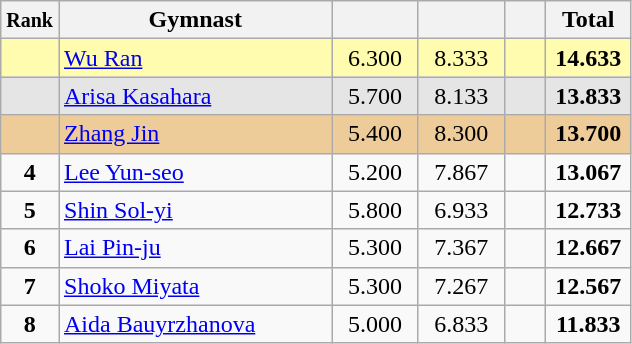<table style="text-align:center;" class="wikitable sortable">
<tr>
<th scope="col" style="width:15px;"><small>Rank</small></th>
<th scope="col" style="width:175px;">Gymnast</th>
<th scope="col" style="width:50px;"><small></small></th>
<th scope="col" style="width:50px;"><small></small></th>
<th scope="col" style="width:20px;"><small></small></th>
<th scope="col" style="width:50px;">Total</th>
</tr>
<tr style="background:#fffcaf;">
<td scope="row" style="text-align:center"><strong></strong></td>
<td style=text-align:left;"> <a href='#'>Wu Ran</a></td>
<td>6.300</td>
<td>8.333</td>
<td></td>
<td><strong>14.633</strong></td>
</tr>
<tr style="background:#e5e5e5;">
<td scope="row" style="text-align:center"><strong></strong></td>
<td style=text-align:left;"> <a href='#'>Arisa Kasahara</a></td>
<td>5.700</td>
<td>8.133</td>
<td></td>
<td><strong>13.833</strong></td>
</tr>
<tr style="background:#ec9;">
<td scope="row" style="text-align:center"><strong></strong></td>
<td style=text-align:left;"> <a href='#'>Zhang Jin</a></td>
<td>5.400</td>
<td>8.300</td>
<td></td>
<td><strong>13.700</strong></td>
</tr>
<tr>
<td scope="row" style="text-align:center"><strong>4</strong></td>
<td style=text-align:left;"> <a href='#'>Lee Yun-seo</a></td>
<td>5.200</td>
<td>7.867</td>
<td></td>
<td><strong>13.067</strong></td>
</tr>
<tr>
<td scope="row" style="text-align:center"><strong>5</strong></td>
<td style=text-align:left;"> <a href='#'>Shin Sol-yi</a></td>
<td>5.800</td>
<td>6.933</td>
<td></td>
<td><strong>12.733</strong></td>
</tr>
<tr>
<td scope="row" style="text-align:center"><strong>6</strong></td>
<td style=text-align:left;"> <a href='#'>Lai Pin-ju</a></td>
<td>5.300</td>
<td>7.367</td>
<td></td>
<td><strong>12.667</strong></td>
</tr>
<tr>
<td scope="row" style="text-align:center"><strong>7</strong></td>
<td style=text-align:left;"> <a href='#'>Shoko Miyata</a></td>
<td>5.300</td>
<td>7.267</td>
<td></td>
<td><strong>12.567</strong></td>
</tr>
<tr>
<td scope="row" style="text-align:center"><strong>8</strong></td>
<td style=text-align:left;"> <a href='#'>Aida Bauyrzhanova</a></td>
<td>5.000</td>
<td>6.833</td>
<td></td>
<td><strong>11.833</strong></td>
</tr>
</table>
